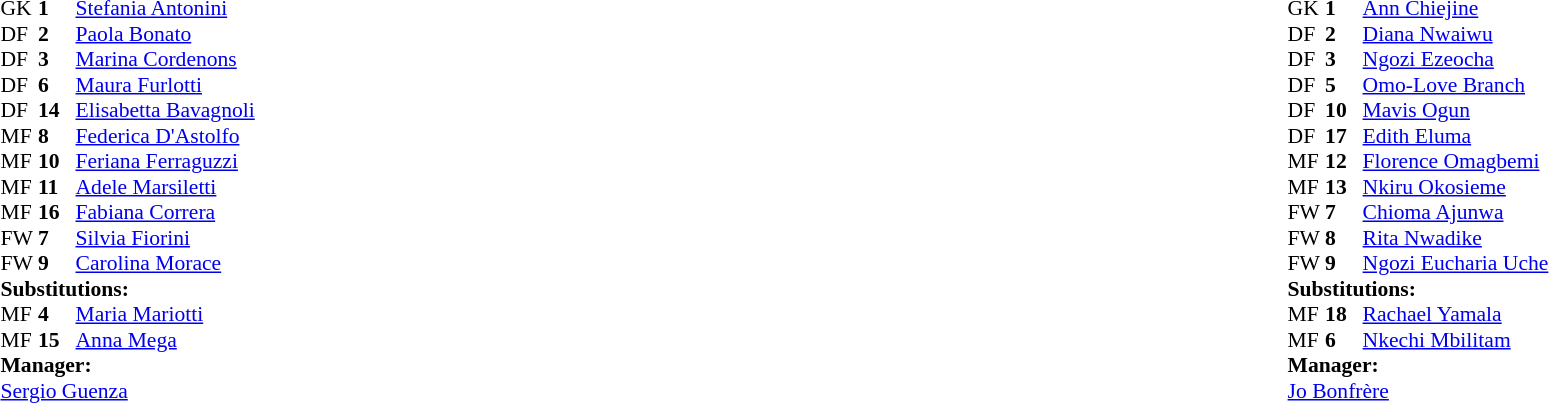<table width="100%">
<tr>
<td valign="top" width="40%"><br><table style="font-size:90%" cellspacing="0" cellpadding="0">
<tr>
<th width=25></th>
<th width=25></th>
</tr>
<tr>
<td>GK</td>
<td><strong>1</strong></td>
<td><a href='#'>Stefania Antonini</a></td>
</tr>
<tr>
<td>DF</td>
<td><strong>2</strong></td>
<td><a href='#'>Paola Bonato</a></td>
<td></td>
<td></td>
</tr>
<tr>
<td>DF</td>
<td><strong>3</strong></td>
<td><a href='#'>Marina Cordenons</a></td>
</tr>
<tr>
<td>DF</td>
<td><strong>6</strong></td>
<td><a href='#'>Maura Furlotti</a></td>
</tr>
<tr>
<td>DF</td>
<td><strong>14</strong></td>
<td><a href='#'>Elisabetta Bavagnoli</a></td>
<td></td>
<td></td>
</tr>
<tr>
<td>MF</td>
<td><strong>8</strong></td>
<td><a href='#'>Federica D'Astolfo</a></td>
</tr>
<tr>
<td>MF</td>
<td><strong>10</strong></td>
<td><a href='#'>Feriana Ferraguzzi</a></td>
</tr>
<tr>
<td>MF</td>
<td><strong>11</strong></td>
<td><a href='#'>Adele Marsiletti</a></td>
</tr>
<tr>
<td>MF</td>
<td><strong>16</strong></td>
<td><a href='#'>Fabiana Correra</a></td>
</tr>
<tr>
<td>FW</td>
<td><strong>7</strong></td>
<td><a href='#'>Silvia Fiorini</a></td>
</tr>
<tr>
<td>FW</td>
<td><strong>9</strong></td>
<td><a href='#'>Carolina Morace</a></td>
</tr>
<tr>
<td colspan=3><strong>Substitutions:</strong></td>
</tr>
<tr>
<td>MF</td>
<td><strong>4</strong></td>
<td><a href='#'>Maria Mariotti</a></td>
<td></td>
<td></td>
</tr>
<tr>
<td>MF</td>
<td><strong>15</strong></td>
<td><a href='#'>Anna Mega</a></td>
<td></td>
<td></td>
</tr>
<tr>
<td colspan=3><strong>Manager:</strong></td>
</tr>
<tr>
<td colspan=3><a href='#'>Sergio Guenza</a></td>
</tr>
</table>
</td>
<td valign="top"></td>
<td valign="top" width="50%"><br><table style="font-size:90%; margin:auto" cellspacing="0" cellpadding="0">
<tr>
<th width=25></th>
<th width=25></th>
</tr>
<tr>
<td>GK</td>
<td><strong>1</strong></td>
<td><a href='#'>Ann Chiejine</a></td>
</tr>
<tr>
<td>DF</td>
<td><strong>2</strong></td>
<td><a href='#'>Diana Nwaiwu</a></td>
<td></td>
<td></td>
</tr>
<tr>
<td>DF</td>
<td><strong>3</strong></td>
<td><a href='#'>Ngozi Ezeocha</a></td>
</tr>
<tr>
<td>DF</td>
<td><strong>5</strong></td>
<td><a href='#'>Omo-Love Branch</a></td>
</tr>
<tr>
<td>DF</td>
<td><strong>10</strong></td>
<td><a href='#'>Mavis Ogun</a></td>
</tr>
<tr>
<td>DF</td>
<td><strong>17</strong></td>
<td><a href='#'>Edith Eluma</a></td>
<td></td>
</tr>
<tr>
<td>MF</td>
<td><strong>12</strong></td>
<td><a href='#'>Florence Omagbemi</a></td>
</tr>
<tr>
<td>MF</td>
<td><strong>13</strong></td>
<td><a href='#'>Nkiru Okosieme</a></td>
</tr>
<tr>
<td>FW</td>
<td><strong>7</strong></td>
<td><a href='#'>Chioma Ajunwa</a></td>
</tr>
<tr>
<td>FW</td>
<td><strong>8</strong></td>
<td><a href='#'>Rita Nwadike</a></td>
</tr>
<tr>
<td>FW</td>
<td><strong>9</strong></td>
<td><a href='#'>Ngozi Eucharia Uche</a></td>
<td></td>
<td></td>
</tr>
<tr>
<td colspan=3><strong>Substitutions:</strong></td>
</tr>
<tr>
<td>MF</td>
<td><strong>18</strong></td>
<td><a href='#'>Rachael Yamala</a></td>
<td></td>
<td></td>
</tr>
<tr>
<td>MF</td>
<td><strong>6</strong></td>
<td><a href='#'>Nkechi Mbilitam</a></td>
<td></td>
<td></td>
</tr>
<tr>
<td colspan=3><strong>Manager:</strong></td>
</tr>
<tr>
<td colspan=3> <a href='#'>Jo Bonfrère</a></td>
</tr>
</table>
</td>
</tr>
</table>
